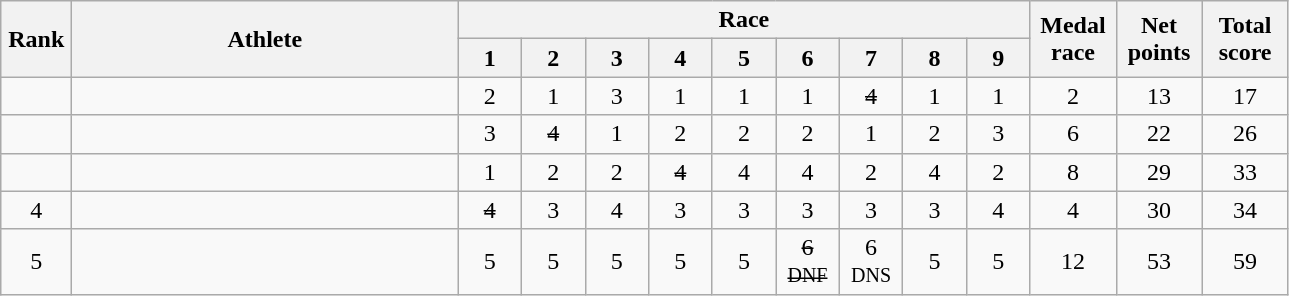<table | class="wikitable Sortable" style="text-align:center">
<tr>
<th rowspan="2" width=40>Rank</th>
<th rowspan="2" width=250>Athlete</th>
<th colspan="9">Race</th>
<th rowspan="2" width=50>Medal race</th>
<th rowspan="2" width=50>Net points</th>
<th rowspan="2" width=50>Total score</th>
</tr>
<tr>
<th width=35>1</th>
<th width=35>2</th>
<th width=35>3</th>
<th width=35>4</th>
<th width=35>5</th>
<th width=35>6</th>
<th width=35>7</th>
<th width=35>8</th>
<th width=35>9</th>
</tr>
<tr>
<td></td>
<td align=left></td>
<td>2</td>
<td>1</td>
<td>3</td>
<td>1</td>
<td>1</td>
<td>1</td>
<td><s>4</s></td>
<td>1</td>
<td>1</td>
<td>2</td>
<td>13</td>
<td>17</td>
</tr>
<tr>
<td></td>
<td align=left></td>
<td>3</td>
<td><s>4</s></td>
<td>1</td>
<td>2</td>
<td>2</td>
<td>2</td>
<td>1</td>
<td>2</td>
<td>3</td>
<td>6</td>
<td>22</td>
<td>26</td>
</tr>
<tr>
<td></td>
<td align=left></td>
<td>1</td>
<td>2</td>
<td>2</td>
<td><s>4</s></td>
<td>4</td>
<td>4</td>
<td>2</td>
<td>4</td>
<td>2</td>
<td>8</td>
<td>29</td>
<td>33</td>
</tr>
<tr>
<td>4</td>
<td align=left></td>
<td><s>4</s></td>
<td>3</td>
<td>4</td>
<td>3</td>
<td>3</td>
<td>3</td>
<td>3</td>
<td>3</td>
<td>4</td>
<td>4</td>
<td>30</td>
<td>34</td>
</tr>
<tr>
<td>5</td>
<td align=left></td>
<td>5</td>
<td>5</td>
<td>5</td>
<td>5</td>
<td>5</td>
<td><s>6</s><br><s><small>DNF</small></s></td>
<td>6<br><small>DNS</small></td>
<td>5</td>
<td>5</td>
<td>12</td>
<td>53</td>
<td>59</td>
</tr>
</table>
